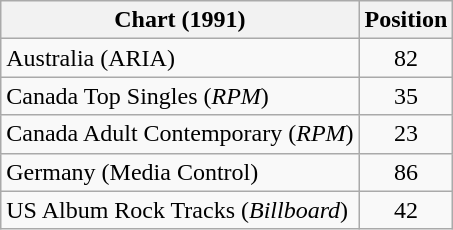<table class="wikitable sortable">
<tr>
<th>Chart (1991)</th>
<th>Position</th>
</tr>
<tr>
<td>Australia (ARIA)</td>
<td align="center">82</td>
</tr>
<tr>
<td>Canada Top Singles (<em>RPM</em>)</td>
<td align="center">35</td>
</tr>
<tr>
<td>Canada Adult Contemporary (<em>RPM</em>)</td>
<td align="center">23</td>
</tr>
<tr>
<td>Germany (Media Control)</td>
<td align="center">86</td>
</tr>
<tr>
<td>US Album Rock Tracks (<em>Billboard</em>)</td>
<td align="center">42</td>
</tr>
</table>
